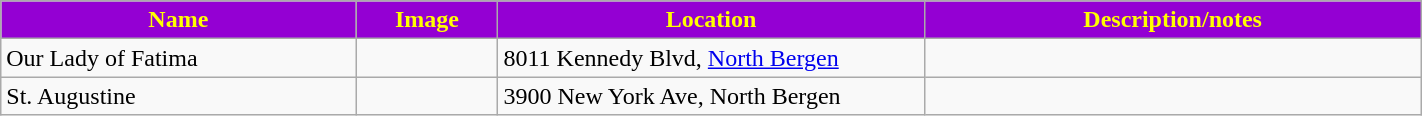<table class="wikitable sortable" style="width:75%">
<tr>
<th style="background:darkviolet; color:yellow;" width="25%"><strong>Name</strong></th>
<th style="background:darkviolet; color:yellow;" width="10%"><strong>Image</strong></th>
<th style="background:darkviolet; color:yellow;" width="30%"><strong>Location</strong></th>
<th style="background:darkviolet; color:yellow;" width="35%"><strong>Description/notes</strong></th>
</tr>
<tr>
<td>Our Lady of Fatima</td>
<td></td>
<td>8011 Kennedy Blvd, <a href='#'>North Bergen</a></td>
<td></td>
</tr>
<tr>
<td>St. Augustine</td>
<td></td>
<td>3900 New York Ave, North Bergen</td>
<td></td>
</tr>
</table>
